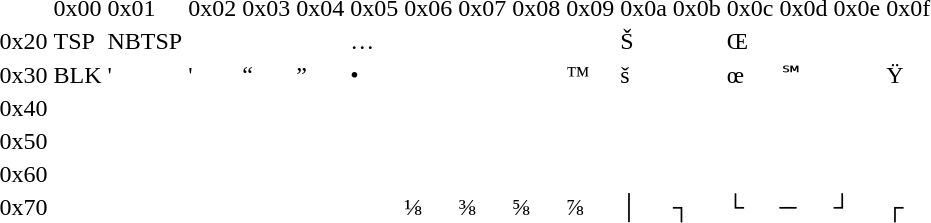<table>
<tr>
<td></td>
<td>0x00</td>
<td>0x01</td>
<td>0x02</td>
<td>0x03</td>
<td>0x04</td>
<td>0x05</td>
<td>0x06</td>
<td>0x07</td>
<td>0x08</td>
<td>0x09</td>
<td>0x0a</td>
<td>0x0b</td>
<td>0x0c</td>
<td>0x0d</td>
<td>0x0e</td>
<td>0x0f</td>
</tr>
<tr>
<td>0x20</td>
<td>TSP</td>
<td>NBTSP</td>
<td></td>
<td></td>
<td></td>
<td>…</td>
<td></td>
<td></td>
<td></td>
<td></td>
<td>Š</td>
<td></td>
<td>Œ</td>
<td></td>
<td></td>
<td></td>
</tr>
<tr>
<td>0x30</td>
<td>BLK</td>
<td>'</td>
<td>'</td>
<td>“</td>
<td>”</td>
<td>•</td>
<td></td>
<td></td>
<td></td>
<td>™</td>
<td>š</td>
<td></td>
<td>œ</td>
<td>℠</td>
<td></td>
<td>Ÿ</td>
</tr>
<tr>
<td>0x40</td>
<td></td>
<td></td>
<td></td>
<td></td>
<td></td>
<td></td>
<td></td>
<td></td>
<td></td>
<td></td>
<td></td>
<td></td>
<td></td>
<td></td>
<td></td>
<td></td>
</tr>
<tr>
<td>0x50</td>
<td></td>
<td></td>
<td></td>
<td></td>
<td></td>
<td></td>
<td></td>
<td></td>
<td></td>
<td></td>
<td></td>
<td></td>
<td></td>
<td></td>
<td></td>
<td></td>
</tr>
<tr>
<td>0x60</td>
<td></td>
<td></td>
<td></td>
<td></td>
<td></td>
<td></td>
<td></td>
<td></td>
<td></td>
<td></td>
<td></td>
<td></td>
<td></td>
<td></td>
<td></td>
<td></td>
</tr>
<tr>
<td>0x70</td>
<td></td>
<td></td>
<td></td>
<td></td>
<td></td>
<td></td>
<td>⅛</td>
<td>⅜</td>
<td>⅝</td>
<td>⅞</td>
<td>│</td>
<td>┐</td>
<td>└</td>
<td>─</td>
<td>┘</td>
<td>┌</td>
</tr>
</table>
